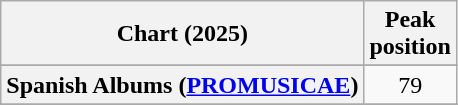<table class="wikitable sortable plainrowheaders" style="text-align:center">
<tr>
<th scope="col">Chart (2025)</th>
<th scope="col">Peak<br>position</th>
</tr>
<tr>
</tr>
<tr>
</tr>
<tr>
</tr>
<tr>
</tr>
<tr>
</tr>
<tr>
</tr>
<tr>
</tr>
<tr>
<th scope="row">Spanish Albums (<a href='#'>PROMUSICAE</a>)</th>
<td>79</td>
</tr>
<tr>
</tr>
<tr>
</tr>
</table>
